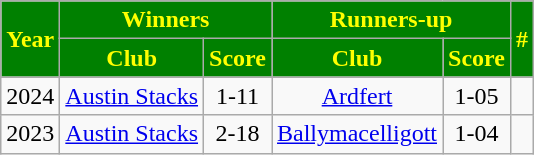<table class="wikitable sortable"style="text-align:center;">
<tr>
<th rowspan="2" style="background:green;color:yellow">Year</th>
<th colspan="2" style="background:green;color:yellow">Winners</th>
<th colspan="2" style="background:green;color:yellow">Runners-up</th>
<th rowspan="2" style="background:green;color:yellow">#</th>
</tr>
<tr>
<th style="background:green;color:yellow">Club</th>
<th style="background:green;color:yellow">Score</th>
<th style="background:green;color:yellow">Club</th>
<th style="background:green;color:yellow">Score</th>
</tr>
<tr>
<td>2024</td>
<td><a href='#'>Austin Stacks</a></td>
<td>1-11</td>
<td><a href='#'>Ardfert</a></td>
<td>1-05</td>
<td></td>
</tr>
<tr>
<td>2023</td>
<td><a href='#'>Austin Stacks</a></td>
<td>2-18</td>
<td><a href='#'>Ballymacelligott</a></td>
<td>1-04</td>
<td></td>
</tr>
</table>
